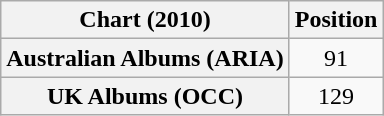<table class="wikitable sortable plainrowheaders" style="text-align:center">
<tr>
<th scope="col">Chart (2010)</th>
<th scope="col">Position</th>
</tr>
<tr>
<th scope="row">Australian Albums (ARIA)</th>
<td>91</td>
</tr>
<tr>
<th scope="row">UK Albums (OCC)</th>
<td>129</td>
</tr>
</table>
